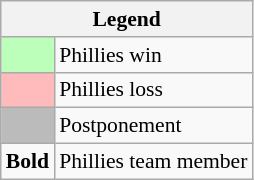<table class="wikitable" style="font-size:90%">
<tr>
<th colspan="2">Legend</th>
</tr>
<tr>
<td style="background:#bfb;"> </td>
<td>Phillies win</td>
</tr>
<tr>
<td style="background:#fbb;"> </td>
<td>Phillies loss</td>
</tr>
<tr>
<td style="background:#bbb;"> </td>
<td>Postponement</td>
</tr>
<tr>
<td><strong>Bold</strong></td>
<td>Phillies team member</td>
</tr>
</table>
